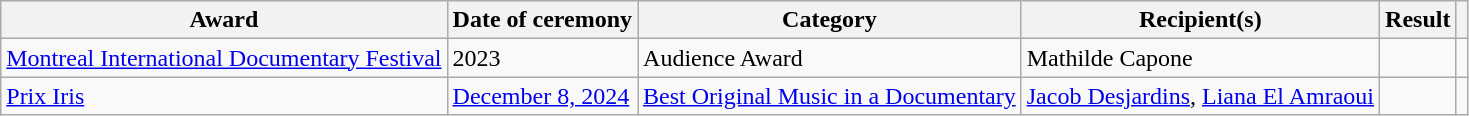<table class="wikitable sortable plainrowheaders">
<tr>
<th scope="col">Award</th>
<th scope="col">Date of ceremony</th>
<th scope="col">Category</th>
<th scope="col">Recipient(s)</th>
<th scope="col">Result</th>
<th scope="col" class="unsortable"></th>
</tr>
<tr>
<td><a href='#'>Montreal International Documentary Festival</a></td>
<td>2023</td>
<td>Audience Award</td>
<td>Mathilde Capone</td>
<td></td>
<td></td>
</tr>
<tr>
<td><a href='#'>Prix Iris</a></td>
<td><a href='#'>December 8, 2024</a></td>
<td><a href='#'>Best Original Music in a Documentary</a></td>
<td><a href='#'>Jacob Desjardins</a>, <a href='#'>Liana El Amraoui</a></td>
<td></td>
<td></td>
</tr>
</table>
